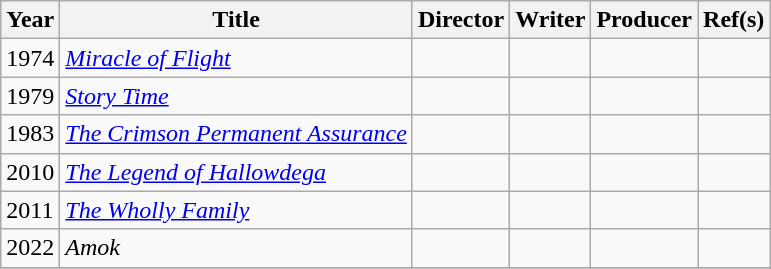<table class="wikitable">
<tr>
<th>Year</th>
<th>Title</th>
<th>Director</th>
<th>Writer</th>
<th>Producer</th>
<th>Ref(s)</th>
</tr>
<tr>
<td>1974</td>
<td><em><a href='#'>Miracle of Flight</a></em></td>
<td></td>
<td></td>
<td></td>
<td></td>
</tr>
<tr>
<td>1979</td>
<td><em><a href='#'>Story Time</a></em></td>
<td></td>
<td></td>
<td></td>
<td></td>
</tr>
<tr>
<td>1983</td>
<td><em><a href='#'>The Crimson Permanent Assurance</a></em></td>
<td></td>
<td></td>
<td></td>
<td></td>
</tr>
<tr>
<td>2010</td>
<td><em><a href='#'>The Legend of Hallowdega</a></em></td>
<td></td>
<td></td>
<td></td>
<td></td>
</tr>
<tr>
<td>2011</td>
<td><em><a href='#'>The Wholly Family</a></em></td>
<td></td>
<td></td>
<td></td>
<td></td>
</tr>
<tr>
<td>2022</td>
<td><em>Amok</em></td>
<td></td>
<td></td>
<td></td>
<td></td>
</tr>
<tr>
</tr>
</table>
